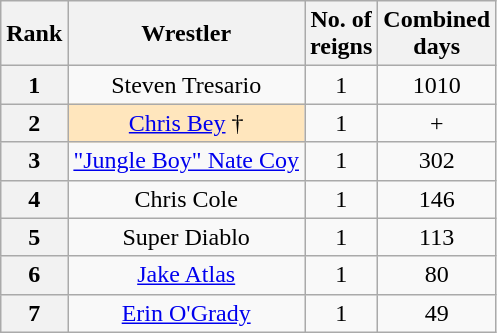<table class="wikitable sortable" style="text-align: center">
<tr>
<th>Rank</th>
<th>Wrestler</th>
<th>No. of<br>reigns</th>
<th>Combined<br>days</th>
</tr>
<tr>
<th>1</th>
<td>Steven Tresario</td>
<td>1</td>
<td>1010</td>
</tr>
<tr>
<th>2</th>
<td style="background-color:#FFE6BD"><a href='#'>Chris Bey</a> †</td>
<td>1</td>
<td>+</td>
</tr>
<tr>
<th>3</th>
<td><a href='#'>"Jungle Boy" Nate Coy</a></td>
<td>1</td>
<td>302</td>
</tr>
<tr>
<th>4</th>
<td>Chris Cole</td>
<td>1</td>
<td>146</td>
</tr>
<tr>
<th>5</th>
<td>Super Diablo</td>
<td>1</td>
<td>113</td>
</tr>
<tr>
<th>6</th>
<td><a href='#'>Jake Atlas</a></td>
<td>1</td>
<td>80</td>
</tr>
<tr>
<th>7</th>
<td><a href='#'>Erin O'Grady</a></td>
<td>1</td>
<td>49</td>
</tr>
</table>
